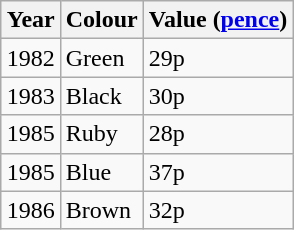<table class="wikitable" style="margin: 1em auto 1em auto;">
<tr>
<th>Year</th>
<th>Colour</th>
<th>Value (<a href='#'>pence</a>)</th>
</tr>
<tr>
<td>1982</td>
<td>Green</td>
<td>29p</td>
</tr>
<tr>
<td>1983</td>
<td>Black</td>
<td>30p</td>
</tr>
<tr>
<td>1985</td>
<td>Ruby</td>
<td>28p</td>
</tr>
<tr>
<td>1985</td>
<td>Blue</td>
<td>37p</td>
</tr>
<tr>
<td>1986</td>
<td>Brown</td>
<td>32p</td>
</tr>
</table>
